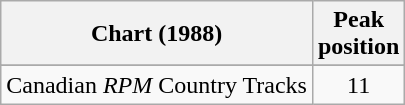<table class="wikitable sortable">
<tr>
<th align="left">Chart (1988)</th>
<th align="center">Peak<br>position</th>
</tr>
<tr>
</tr>
<tr>
<td align="left">Canadian <em>RPM</em> Country Tracks</td>
<td align="center">11</td>
</tr>
</table>
